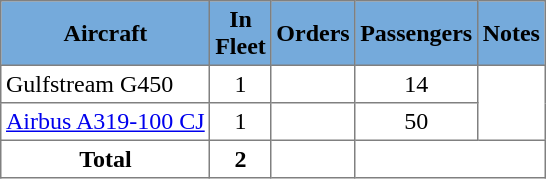<table class="toccolours" border="1" cellpadding="3" style="border-collapse:collapse;margin:1em auto;">
<tr bgcolor=#75aadb>
<th>Aircraft</th>
<th>In<br>Fleet</th>
<th>Orders</th>
<th>Passengers</th>
<th>Notes</th>
</tr>
<tr>
<td>Gulfstream G450</td>
<td align="center">1</td>
<td align="center"></td>
<td align="center">14</td>
</tr>
<tr>
<td><a href='#'>Airbus A319-100 CJ</a></td>
<td align="center">1</td>
<td align="center"></td>
<td align="center">50</td>
</tr>
<tr>
<th>Total</th>
<th>2</th>
<th></th>
<th colspan="2"></th>
</tr>
</table>
